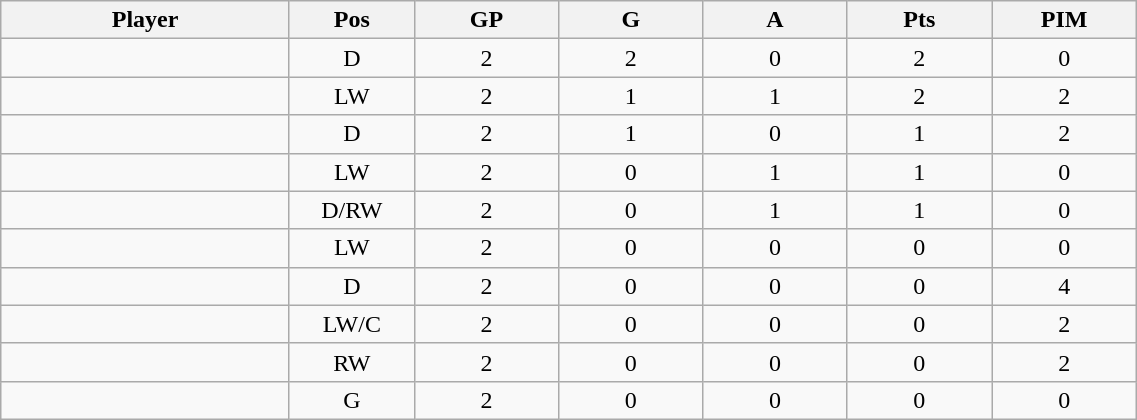<table class="wikitable sortable" width="60%">
<tr ALIGN="center">
<th bgcolor="#DDDDFF" width="10%">Player</th>
<th bgcolor="#DDDDFF" width="3%" title="Position">Pos</th>
<th bgcolor="#DDDDFF" width="5%" title="Games played">GP</th>
<th bgcolor="#DDDDFF" width="5%" title="Goals">G</th>
<th bgcolor="#DDDDFF" width="5%" title="Assists">A</th>
<th bgcolor="#DDDDFF" width="5%" title="Points">Pts</th>
<th bgcolor="#DDDDFF" width="5%" title="Penalties in Minutes">PIM</th>
</tr>
<tr align="center">
<td align="right"></td>
<td>D</td>
<td>2</td>
<td>2</td>
<td>0</td>
<td>2</td>
<td>0</td>
</tr>
<tr align="center">
<td align="right"></td>
<td>LW</td>
<td>2</td>
<td>1</td>
<td>1</td>
<td>2</td>
<td>2</td>
</tr>
<tr align="center">
<td align="right"></td>
<td>D</td>
<td>2</td>
<td>1</td>
<td>0</td>
<td>1</td>
<td>2</td>
</tr>
<tr align="center">
<td align="right"></td>
<td>LW</td>
<td>2</td>
<td>0</td>
<td>1</td>
<td>1</td>
<td>0</td>
</tr>
<tr align="center">
<td align="right"></td>
<td>D/RW</td>
<td>2</td>
<td>0</td>
<td>1</td>
<td>1</td>
<td>0</td>
</tr>
<tr align="center">
<td align="right"></td>
<td>LW</td>
<td>2</td>
<td>0</td>
<td>0</td>
<td>0</td>
<td>0</td>
</tr>
<tr align="center">
<td align="right"></td>
<td>D</td>
<td>2</td>
<td>0</td>
<td>0</td>
<td>0</td>
<td>4</td>
</tr>
<tr align="center">
<td align="right"></td>
<td>LW/C</td>
<td>2</td>
<td>0</td>
<td>0</td>
<td>0</td>
<td>2</td>
</tr>
<tr align="center">
<td align="right"></td>
<td>RW</td>
<td>2</td>
<td>0</td>
<td>0</td>
<td>0</td>
<td>2</td>
</tr>
<tr align="center">
<td align="right"></td>
<td>G</td>
<td>2</td>
<td>0</td>
<td>0</td>
<td>0</td>
<td>0</td>
</tr>
</table>
